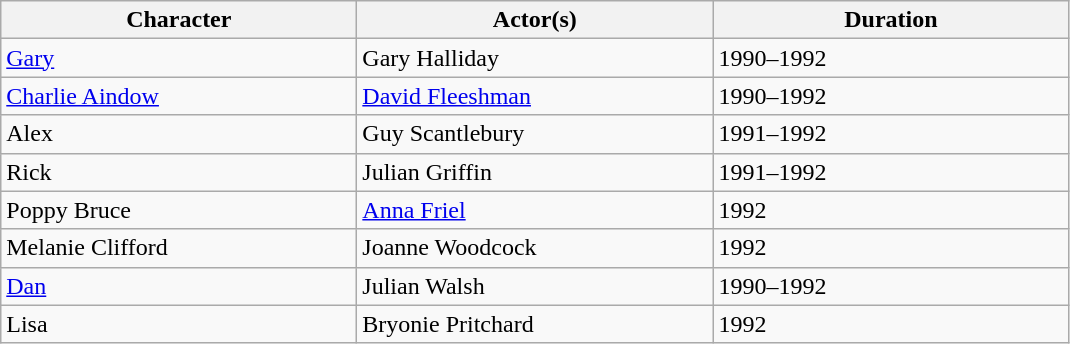<table class="wikitable">
<tr>
<th scope="col" width="230">Character</th>
<th scope="col" width="230">Actor(s)</th>
<th scope="col" width="230">Duration</th>
</tr>
<tr>
<td><a href='#'>Gary</a></td>
<td>Gary Halliday</td>
<td>1990–1992</td>
</tr>
<tr>
<td><a href='#'>Charlie Aindow</a></td>
<td><a href='#'>David Fleeshman</a></td>
<td>1990–1992</td>
</tr>
<tr>
<td>Alex</td>
<td>Guy Scantlebury</td>
<td>1991–1992</td>
</tr>
<tr>
<td>Rick</td>
<td>Julian Griffin</td>
<td>1991–1992</td>
</tr>
<tr>
<td>Poppy Bruce</td>
<td><a href='#'>Anna Friel</a></td>
<td>1992</td>
</tr>
<tr>
<td>Melanie Clifford</td>
<td>Joanne Woodcock</td>
<td>1992</td>
</tr>
<tr>
<td><a href='#'>Dan</a></td>
<td>Julian Walsh</td>
<td>1990–1992</td>
</tr>
<tr>
<td>Lisa</td>
<td>Bryonie Pritchard</td>
<td>1992</td>
</tr>
</table>
